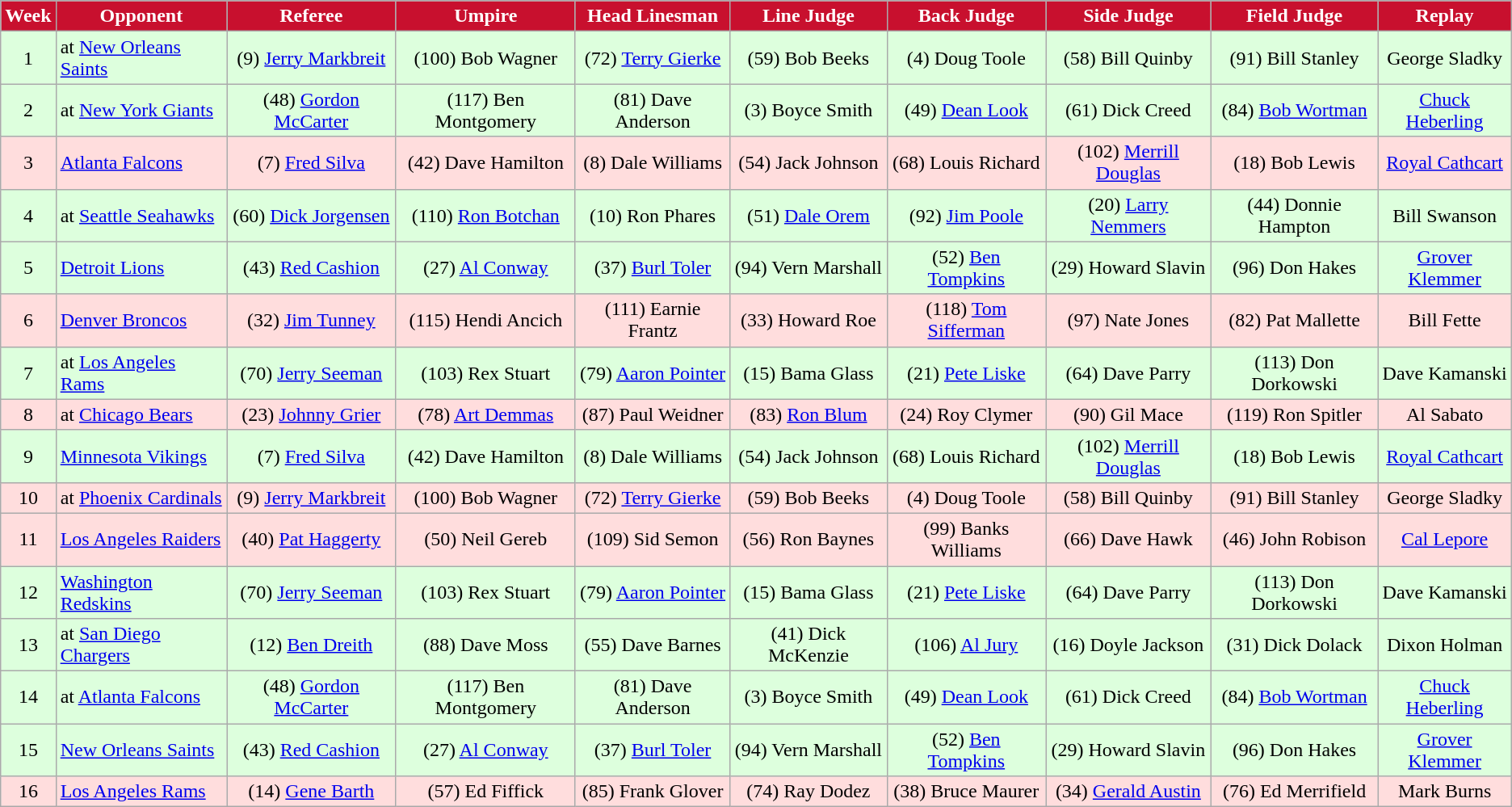<table class="wikitable">
<tr>
<th style="color:#FFFFFF; background:#C8102E;">Week</th>
<th style="color:#FFFFFF; background:#C8102E;">Opponent</th>
<th style="color:#FFFFFF; background:#C8102E;">Referee</th>
<th style="color:#FFFFFF; background:#C8102E;">Umpire</th>
<th style="color:#FFFFFF; background:#C8102E;">Head Linesman</th>
<th style="color:#FFFFFF; background:#C8102E;">Line Judge</th>
<th style="color:#FFFFFF; background:#C8102E;">Back Judge</th>
<th style="color:#FFFFFF; background:#C8102E;">Side Judge</th>
<th style="color:#FFFFFF; background:#C8102E;">Field Judge</th>
<th style="color:#FFFFFF; background:#C8102E;">Replay</th>
</tr>
<tr style="background: #ddffdd; text-align: center">
<td>1</td>
<td style="text-align: left;">at <a href='#'>New Orleans Saints</a></td>
<td>(9) <a href='#'>Jerry Markbreit</a></td>
<td>(100) Bob Wagner</td>
<td>(72) <a href='#'>Terry Gierke</a></td>
<td>(59) Bob Beeks</td>
<td>(4) Doug Toole</td>
<td>(58) Bill Quinby</td>
<td>(91) Bill Stanley</td>
<td>George Sladky</td>
</tr>
<tr style="background: #ddffdd; text-align: center">
<td>2</td>
<td style="text-align: left;">at <a href='#'>New York Giants</a></td>
<td>(48) <a href='#'>Gordon McCarter</a></td>
<td>(117) Ben Montgomery</td>
<td>(81) Dave Anderson</td>
<td>(3) Boyce Smith</td>
<td>(49) <a href='#'>Dean Look</a></td>
<td>(61) Dick Creed</td>
<td>(84) <a href='#'>Bob Wortman</a></td>
<td><a href='#'>Chuck Heberling</a></td>
</tr>
<tr style="background: #ffdddd; text-align: center">
<td>3</td>
<td style="text-align: left;"><a href='#'>Atlanta Falcons</a></td>
<td>(7) <a href='#'>Fred Silva</a></td>
<td>(42) Dave Hamilton</td>
<td>(8) Dale Williams</td>
<td>(54) Jack Johnson</td>
<td>(68) Louis Richard</td>
<td>(102) <a href='#'>Merrill Douglas</a></td>
<td>(18) Bob Lewis</td>
<td><a href='#'>Royal Cathcart</a></td>
</tr>
<tr style="background: #ddffdd; text-align: center">
<td>4</td>
<td style="text-align: left;">at <a href='#'>Seattle Seahawks</a></td>
<td>(60) <a href='#'>Dick Jorgensen</a></td>
<td>(110) <a href='#'>Ron Botchan</a></td>
<td>(10) Ron Phares</td>
<td>(51) <a href='#'>Dale Orem</a></td>
<td>(92) <a href='#'>Jim Poole</a></td>
<td>(20) <a href='#'>Larry Nemmers</a></td>
<td>(44) Donnie Hampton</td>
<td>Bill Swanson</td>
</tr>
<tr style="background: #ddffdd; text-align: center">
<td>5</td>
<td style="text-align: left;"><a href='#'>Detroit Lions</a></td>
<td>(43) <a href='#'>Red Cashion</a></td>
<td>(27) <a href='#'>Al Conway</a></td>
<td>(37) <a href='#'>Burl Toler</a></td>
<td>(94) Vern Marshall</td>
<td>(52) <a href='#'>Ben Tompkins</a></td>
<td>(29) Howard Slavin</td>
<td>(96) Don Hakes</td>
<td><a href='#'>Grover Klemmer</a></td>
</tr>
<tr style="background: #ffdddd; text-align: center">
<td>6</td>
<td style="text-align: left;"><a href='#'>Denver Broncos</a></td>
<td>(32) <a href='#'>Jim Tunney</a></td>
<td>(115) Hendi Ancich</td>
<td>(111) Earnie Frantz</td>
<td>(33) Howard Roe</td>
<td>(118) <a href='#'>Tom Sifferman</a></td>
<td>(97) Nate Jones</td>
<td>(82) Pat Mallette</td>
<td>Bill Fette</td>
</tr>
<tr style="background: #ddffdd; text-align: center">
<td>7</td>
<td style="text-align: left;">at <a href='#'>Los Angeles Rams</a></td>
<td>(70) <a href='#'>Jerry Seeman</a></td>
<td>(103) Rex Stuart</td>
<td>(79) <a href='#'>Aaron Pointer</a></td>
<td>(15) Bama Glass</td>
<td>(21) <a href='#'>Pete Liske</a></td>
<td>(64) Dave Parry</td>
<td>(113) Don Dorkowski</td>
<td>Dave Kamanski</td>
</tr>
<tr style="background: #ffdddd; text-align: center">
<td>8</td>
<td style="text-align: left;">at <a href='#'>Chicago Bears</a></td>
<td>(23) <a href='#'>Johnny Grier</a></td>
<td>(78) <a href='#'>Art Demmas</a></td>
<td>(87) Paul Weidner</td>
<td>(83) <a href='#'>Ron Blum</a></td>
<td>(24) Roy Clymer</td>
<td>(90) Gil Mace</td>
<td>(119) Ron Spitler</td>
<td>Al Sabato</td>
</tr>
<tr style="background: #ddffdd; text-align: center">
<td>9</td>
<td style="text-align: left;"><a href='#'>Minnesota Vikings</a></td>
<td>(7) <a href='#'>Fred Silva</a></td>
<td>(42) Dave Hamilton</td>
<td>(8) Dale Williams</td>
<td>(54) Jack Johnson</td>
<td>(68) Louis Richard</td>
<td>(102) <a href='#'>Merrill Douglas</a></td>
<td>(18) Bob Lewis</td>
<td><a href='#'>Royal Cathcart</a></td>
</tr>
<tr style="background: #ffdddd; text-align: center">
<td>10</td>
<td style="text-align: left;">at <a href='#'>Phoenix Cardinals</a></td>
<td>(9) <a href='#'>Jerry Markbreit</a></td>
<td>(100) Bob Wagner</td>
<td>(72) <a href='#'>Terry Gierke</a></td>
<td>(59) Bob Beeks</td>
<td>(4) Doug Toole</td>
<td>(58) Bill Quinby</td>
<td>(91) Bill Stanley</td>
<td>George Sladky</td>
</tr>
<tr style="background: #ffdddd; text-align: center">
<td>11</td>
<td style="text-align: left;"><a href='#'>Los Angeles Raiders</a></td>
<td>(40) <a href='#'>Pat Haggerty</a></td>
<td>(50) Neil Gereb</td>
<td>(109) Sid Semon</td>
<td>(56) Ron Baynes</td>
<td>(99) Banks Williams</td>
<td>(66) Dave Hawk</td>
<td>(46) John Robison</td>
<td><a href='#'>Cal Lepore</a></td>
</tr>
<tr style="background: #ddffdd; text-align: center">
<td>12</td>
<td style="text-align: left;"><a href='#'>Washington Redskins</a></td>
<td>(70) <a href='#'>Jerry Seeman</a></td>
<td>(103) Rex Stuart</td>
<td>(79) <a href='#'>Aaron Pointer</a></td>
<td>(15) Bama Glass</td>
<td>(21) <a href='#'>Pete Liske</a></td>
<td>(64) Dave Parry</td>
<td>(113) Don Dorkowski</td>
<td>Dave Kamanski</td>
</tr>
<tr style="background: #ddffdd; text-align: center">
<td>13</td>
<td style="text-align: left;">at <a href='#'>San Diego Chargers</a></td>
<td>(12) <a href='#'>Ben Dreith</a></td>
<td>(88) Dave Moss</td>
<td>(55) Dave Barnes</td>
<td>(41) Dick McKenzie</td>
<td>(106) <a href='#'>Al Jury</a></td>
<td>(16) Doyle Jackson</td>
<td>(31) Dick Dolack</td>
<td>Dixon Holman</td>
</tr>
<tr style="background: #ddffdd; text-align: center">
<td>14</td>
<td style="text-align: left;">at <a href='#'>Atlanta Falcons</a></td>
<td>(48) <a href='#'>Gordon McCarter</a></td>
<td>(117) Ben Montgomery</td>
<td>(81) Dave Anderson</td>
<td>(3) Boyce Smith</td>
<td>(49) <a href='#'>Dean Look</a></td>
<td>(61) Dick Creed</td>
<td>(84) <a href='#'>Bob Wortman</a></td>
<td><a href='#'>Chuck Heberling</a></td>
</tr>
<tr style="background: #ddffdd; text-align: center">
<td>15</td>
<td style="text-align: left;"><a href='#'>New Orleans Saints</a></td>
<td>(43) <a href='#'>Red Cashion</a></td>
<td>(27) <a href='#'>Al Conway</a></td>
<td>(37) <a href='#'>Burl Toler</a></td>
<td>(94) Vern Marshall</td>
<td>(52) <a href='#'>Ben Tompkins</a></td>
<td>(29) Howard Slavin</td>
<td>(96) Don Hakes</td>
<td><a href='#'>Grover Klemmer</a></td>
</tr>
<tr style="background: #ffdddd; text-align: center">
<td>16</td>
<td style="text-align: left;"><a href='#'>Los Angeles Rams</a></td>
<td>(14) <a href='#'>Gene Barth</a></td>
<td>(57) Ed Fiffick</td>
<td>(85) Frank Glover</td>
<td>(74) Ray Dodez</td>
<td>(38) Bruce Maurer</td>
<td>(34) <a href='#'>Gerald Austin</a></td>
<td>(76) Ed Merrifield</td>
<td>Mark Burns</td>
</tr>
</table>
